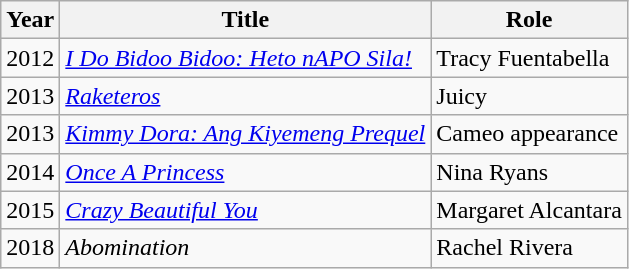<table class="wikitable sortable">
<tr>
<th>Year</th>
<th>Title</th>
<th>Role</th>
</tr>
<tr>
<td>2012</td>
<td><em><a href='#'>I Do Bidoo Bidoo: Heto nAPO Sila!</a></em></td>
<td>Tracy Fuentabella</td>
</tr>
<tr>
<td>2013</td>
<td><em><a href='#'>Raketeros</a></em></td>
<td>Juicy</td>
</tr>
<tr>
<td>2013</td>
<td><em><a href='#'>Kimmy Dora: Ang Kiyemeng Prequel</a></em></td>
<td>Cameo appearance</td>
</tr>
<tr>
<td>2014</td>
<td><em><a href='#'>Once A Princess</a></em></td>
<td>Nina Ryans</td>
</tr>
<tr>
<td>2015</td>
<td><em><a href='#'>Crazy Beautiful You</a></em></td>
<td>Margaret Alcantara</td>
</tr>
<tr>
<td>2018</td>
<td><em>Abomination</em></td>
<td>Rachel Rivera</td>
</tr>
</table>
